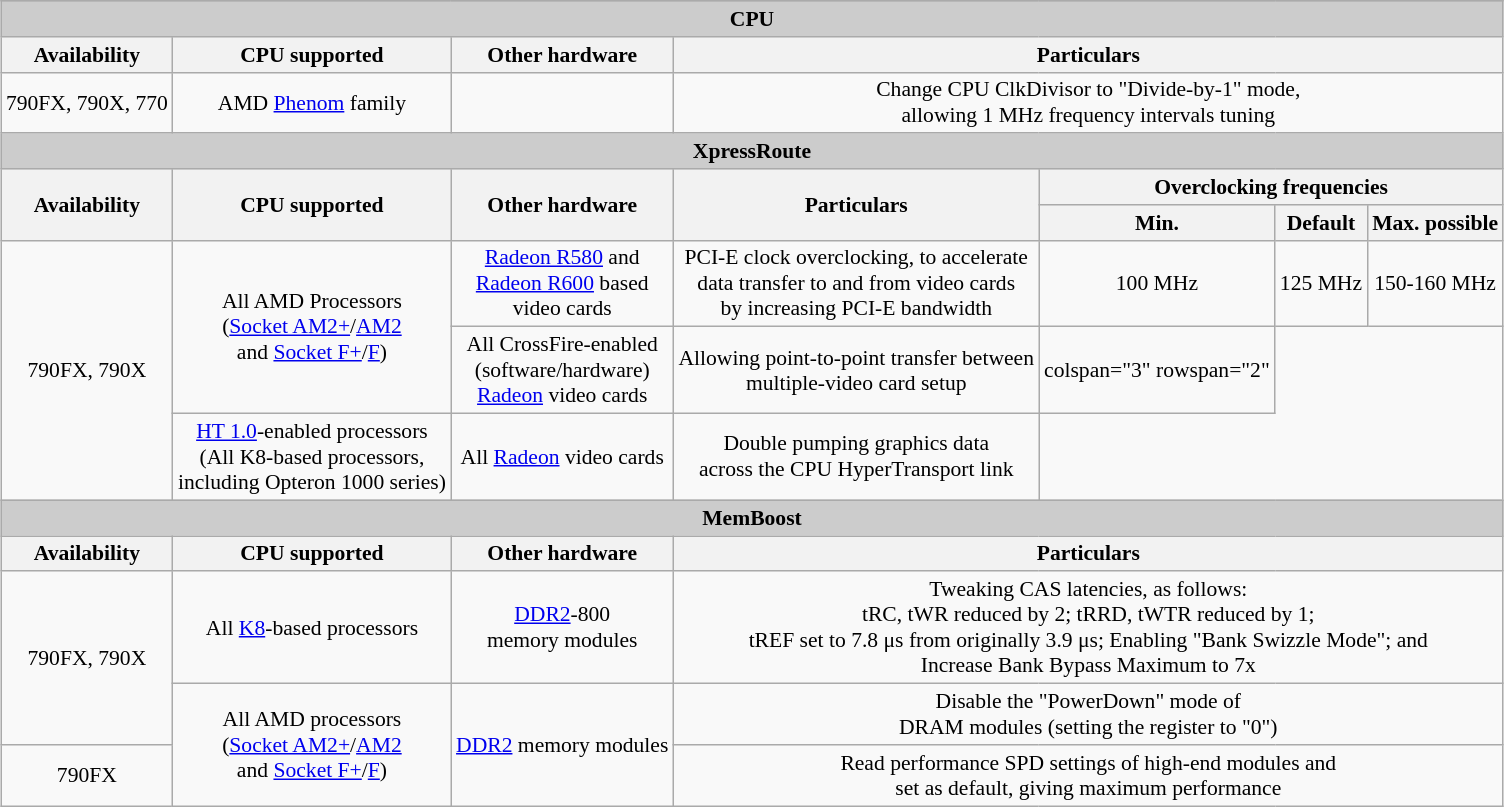<table class="wikitable" style="margin:1em auto; font-size:90%;text-align:center;">
<tr>
</tr>
<tr style="background:#ccc;">
<td colspan="7"><strong>CPU</strong></td>
</tr>
<tr>
<th>Availability</th>
<th>CPU supported</th>
<th>Other hardware</th>
<th colspan="4">Particulars</th>
</tr>
<tr style="background:#f9f9f9;">
<td>790FX, 790X, 770</td>
<td>AMD <a href='#'>Phenom</a> family</td>
<td></td>
<td colspan="4">Change CPU ClkDivisor to "Divide-by-1" mode,<br>allowing 1 MHz frequency intervals tuning</td>
</tr>
<tr style="background:#ccc;">
<td colspan="7"><strong>XpressRoute</strong></td>
</tr>
<tr>
<th rowspan="2">Availability</th>
<th rowspan="2">CPU supported</th>
<th rowspan="2">Other hardware</th>
<th rowspan="2">Particulars</th>
<th colspan="3">Overclocking frequencies</th>
</tr>
<tr>
<th>Min.</th>
<th>Default</th>
<th>Max. possible</th>
</tr>
<tr style="background:#f9f9f9;">
<td rowspan="3">790FX, 790X</td>
<td rowspan="2">All AMD Processors<br>(<a href='#'>Socket AM2+</a>/<a href='#'>AM2</a><br>and <a href='#'>Socket F+</a>/<a href='#'>F</a>)</td>
<td><a href='#'>Radeon R580</a> and<br><a href='#'>Radeon R600</a> based<br>video cards</td>
<td>PCI-E clock overclocking, to accelerate<br>data transfer to and from video cards<br>by increasing PCI-E bandwidth</td>
<td>100 MHz</td>
<td>125 MHz</td>
<td>150-160 MHz</td>
</tr>
<tr style="background:#f9f9f9;">
<td>All CrossFire-enabled<br>(software/hardware)<br><a href='#'>Radeon</a> video cards</td>
<td>Allowing point-to-point transfer between<br>multiple-video card setup</td>
<td>colspan="3" rowspan="2" </td>
</tr>
<tr style="background:#f9f9f9;">
<td><a href='#'>HT 1.0</a>-enabled processors<br>(All K8-based processors,<br>including Opteron 1000 series)</td>
<td>All <a href='#'>Radeon</a> video cards</td>
<td>Double pumping graphics data<br>across the CPU HyperTransport link</td>
</tr>
<tr style="background:#ccc;">
<td colspan="7"><strong>MemBoost</strong></td>
</tr>
<tr>
<th>Availability</th>
<th>CPU supported</th>
<th>Other hardware</th>
<th colspan="4">Particulars</th>
</tr>
<tr style="background:#f9f9f9;">
<td rowspan="2">790FX, 790X</td>
<td>All <a href='#'>K8</a>-based processors</td>
<td><a href='#'>DDR2</a>-800<br> memory modules</td>
<td colspan="4">Tweaking CAS latencies, as follows:<br>tRC, tWR reduced by 2; tRRD, tWTR reduced by 1;<br>tREF set to 7.8 μs from originally 3.9 μs; Enabling "Bank Swizzle Mode"; and<br>Increase Bank Bypass Maximum to 7x</td>
</tr>
<tr style="background:#f9f9f9;">
<td rowspan="2">All AMD processors<br>(<a href='#'>Socket AM2+</a>/<a href='#'>AM2</a><br>and <a href='#'>Socket F+</a>/<a href='#'>F</a>)</td>
<td rowspan="2"><a href='#'>DDR2</a> memory modules</td>
<td colspan="4">Disable the "PowerDown" mode of<br>DRAM modules (setting the register to "0")</td>
</tr>
<tr style="background:#f9f9f9;">
<td>790FX</td>
<td colspan="4">Read performance SPD settings of high-end modules and<br>set as default, giving maximum performance</td>
</tr>
</table>
